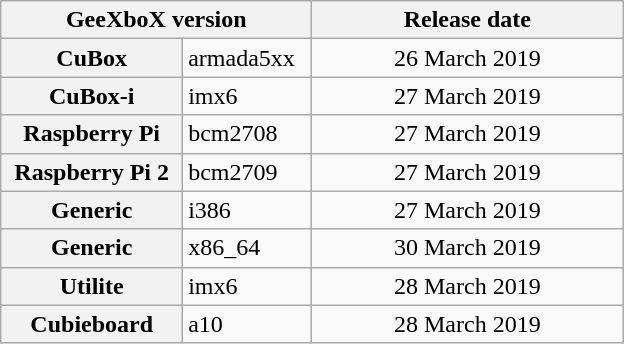<table class="wikitable">
<tr>
<th colspan="2" width="200" scope="col">GeeXboX version</th>
<th width="200">Release date</th>
</tr>
<tr>
<th>CuBox</th>
<td>armada5xx</td>
<td align="center">26 March 2019</td>
</tr>
<tr>
<th>CuBox-i</th>
<td>imx6</td>
<td align="center">27 March 2019</td>
</tr>
<tr>
<th>Raspberry Pi</th>
<td>bcm2708</td>
<td align="center">27 March 2019</td>
</tr>
<tr>
<th>Raspberry Pi 2</th>
<td>bcm2709</td>
<td align="center">27 March 2019</td>
</tr>
<tr>
<th>Generic</th>
<td>i386</td>
<td align="center">27 March 2019</td>
</tr>
<tr>
<th>Generic</th>
<td>x86_64</td>
<td align="center">30 March 2019</td>
</tr>
<tr>
<th>Utilite</th>
<td>imx6</td>
<td align="center">28 March 2019</td>
</tr>
<tr>
<th>Cubieboard</th>
<td>a10</td>
<td align="center">28 March 2019</td>
</tr>
</table>
